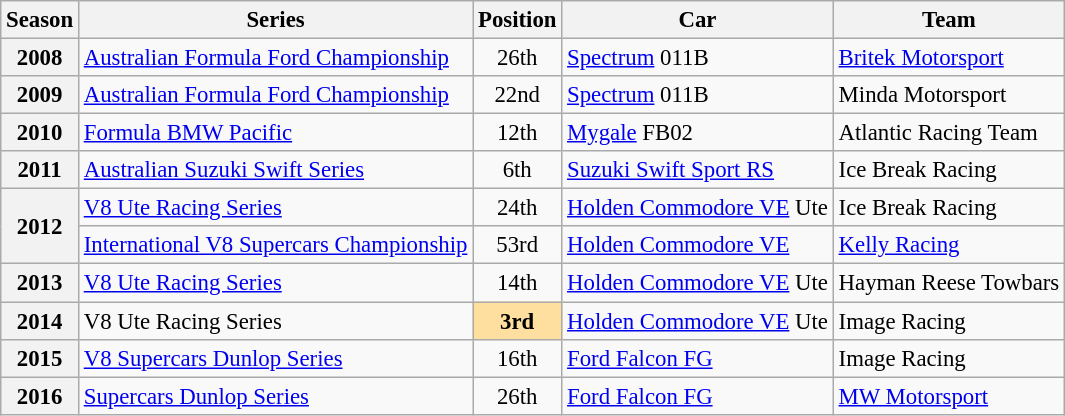<table class="wikitable" style="font-size: 95%;">
<tr>
<th>Season</th>
<th>Series</th>
<th>Position</th>
<th>Car</th>
<th>Team</th>
</tr>
<tr>
<th>2008</th>
<td><a href='#'>Australian Formula Ford Championship</a></td>
<td align="center">26th</td>
<td><a href='#'>Spectrum</a> 011B</td>
<td><a href='#'>Britek Motorsport</a></td>
</tr>
<tr>
<th>2009</th>
<td><a href='#'>Australian Formula Ford Championship</a></td>
<td align="center">22nd</td>
<td><a href='#'>Spectrum</a> 011B</td>
<td>Minda Motorsport</td>
</tr>
<tr>
<th>2010</th>
<td><a href='#'>Formula BMW Pacific</a></td>
<td align="center">12th</td>
<td><a href='#'>Mygale</a> FB02</td>
<td>Atlantic Racing Team</td>
</tr>
<tr>
<th>2011</th>
<td><a href='#'>Australian Suzuki Swift Series</a></td>
<td style="text-align:center;">6th</td>
<td><a href='#'>Suzuki Swift Sport RS</a></td>
<td>Ice Break Racing</td>
</tr>
<tr>
<th rowspan=2>2012</th>
<td><a href='#'>V8 Ute Racing Series</a></td>
<td align="center">24th</td>
<td><a href='#'>Holden Commodore VE</a> Ute</td>
<td>Ice Break Racing</td>
</tr>
<tr>
<td><a href='#'>International V8 Supercars Championship</a></td>
<td align="center">53rd</td>
<td><a href='#'>Holden Commodore VE</a></td>
<td><a href='#'>Kelly Racing</a></td>
</tr>
<tr>
<th>2013</th>
<td><a href='#'>V8 Ute Racing Series</a></td>
<td align="center">14th</td>
<td><a href='#'>Holden Commodore VE</a> Ute</td>
<td>Hayman Reese Towbars</td>
</tr>
<tr>
<th>2014</th>
<td>V8 Ute Racing Series</td>
<td align="center" style="background:#FFDF9F;"><strong>3rd</strong></td>
<td><a href='#'>Holden Commodore VE</a> Ute</td>
<td>Image Racing</td>
</tr>
<tr>
<th>2015</th>
<td><a href='#'>V8 Supercars Dunlop Series</a></td>
<td align="center">16th</td>
<td><a href='#'>Ford Falcon FG</a></td>
<td>Image Racing</td>
</tr>
<tr>
<th>2016</th>
<td><a href='#'>Supercars Dunlop Series</a></td>
<td align="center">26th</td>
<td><a href='#'>Ford Falcon FG</a></td>
<td><a href='#'>MW Motorsport</a></td>
</tr>
</table>
